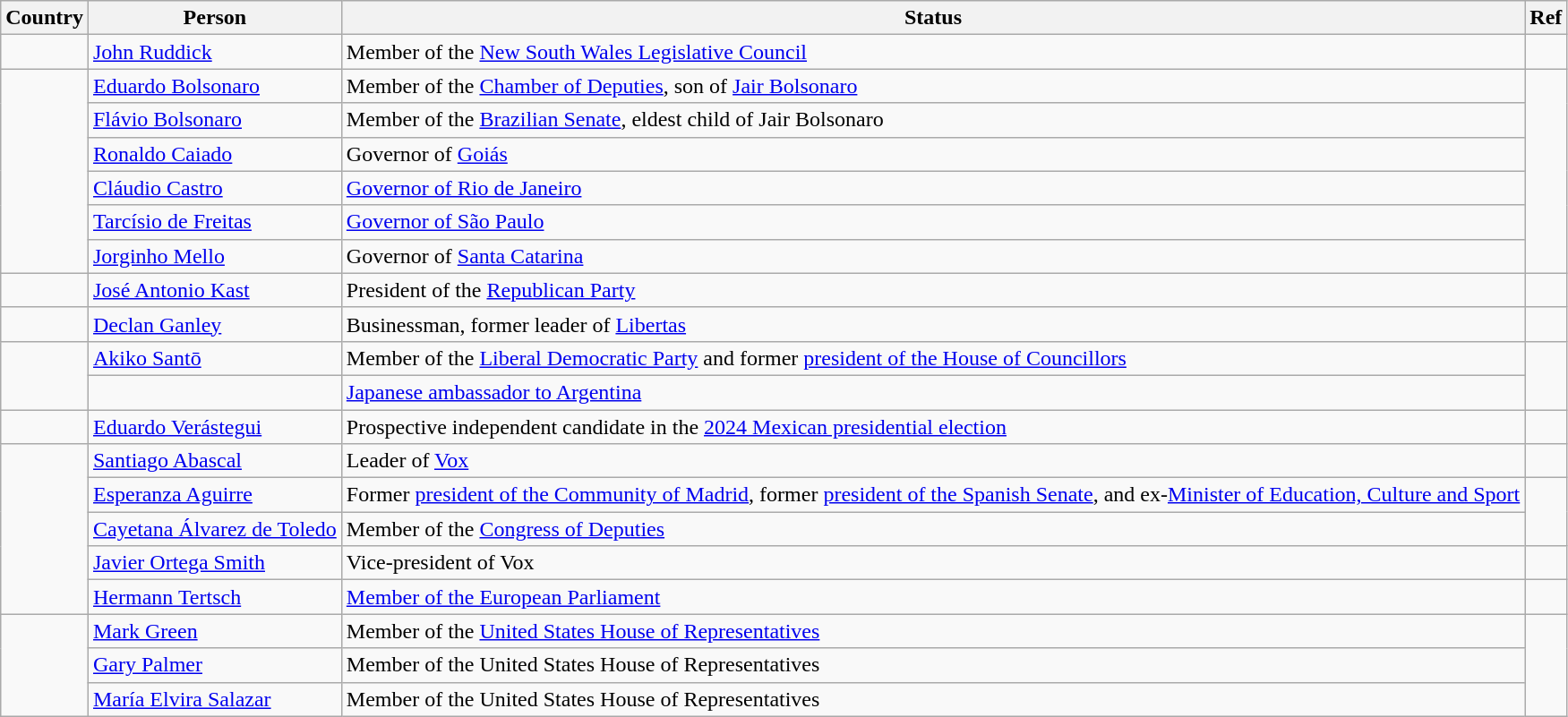<table class="wikitable">
<tr>
<th>Country</th>
<th>Person</th>
<th>Status</th>
<th>Ref</th>
</tr>
<tr>
<td></td>
<td><a href='#'>John Ruddick</a></td>
<td>Member of the <a href='#'>New South Wales Legislative Council</a></td>
<td></td>
</tr>
<tr>
<td rowspan="6"></td>
<td><a href='#'>Eduardo Bolsonaro</a></td>
<td>Member of the <a href='#'>Chamber of Deputies</a>, son of <a href='#'>Jair Bolsonaro</a></td>
<td rowspan="6"></td>
</tr>
<tr>
<td><a href='#'>Flávio Bolsonaro</a></td>
<td>Member of the <a href='#'>Brazilian Senate</a>, eldest child of Jair Bolsonaro</td>
</tr>
<tr>
<td><a href='#'>Ronaldo Caiado</a></td>
<td>Governor of <a href='#'>Goiás</a></td>
</tr>
<tr>
<td><a href='#'>Cláudio Castro</a></td>
<td><a href='#'>Governor of Rio de Janeiro</a></td>
</tr>
<tr>
<td><a href='#'>Tarcísio de Freitas</a></td>
<td><a href='#'>Governor of São Paulo</a></td>
</tr>
<tr>
<td><a href='#'>Jorginho Mello</a></td>
<td>Governor of <a href='#'>Santa Catarina</a></td>
</tr>
<tr>
<td></td>
<td><a href='#'>José Antonio Kast</a></td>
<td>President of the <a href='#'>Republican Party</a></td>
<td></td>
</tr>
<tr>
<td></td>
<td><a href='#'>Declan Ganley</a></td>
<td>Businessman, former leader of <a href='#'>Libertas</a></td>
<td></td>
</tr>
<tr>
<td rowspan="2"></td>
<td><a href='#'>Akiko Santō</a></td>
<td>Member of the <a href='#'>Liberal Democratic Party</a> and former <a href='#'>president of the House of Councillors</a></td>
<td rowspan="2"></td>
</tr>
<tr>
<td></td>
<td><a href='#'>Japanese ambassador to Argentina</a></td>
</tr>
<tr>
<td></td>
<td><a href='#'>Eduardo Verástegui</a></td>
<td>Prospective independent candidate in the <a href='#'>2024 Mexican presidential election</a></td>
</tr>
<tr>
<td rowspan="5"></td>
<td><a href='#'>Santiago Abascal</a></td>
<td>Leader of <a href='#'>Vox</a></td>
<td></td>
</tr>
<tr>
<td><a href='#'>Esperanza Aguirre</a></td>
<td>Former <a href='#'>president of the Community of Madrid</a>, former <a href='#'>president of the Spanish Senate</a>, and ex-<a href='#'>Minister of Education, Culture and Sport</a></td>
<td rowspan="2"></td>
</tr>
<tr>
<td><a href='#'>Cayetana Álvarez de Toledo</a></td>
<td>Member of the <a href='#'>Congress of Deputies</a></td>
</tr>
<tr>
<td><a href='#'>Javier Ortega Smith</a></td>
<td>Vice-president of Vox</td>
<td></td>
</tr>
<tr>
<td><a href='#'>Hermann Tertsch</a></td>
<td><a href='#'>Member of the European Parliament</a></td>
<td></td>
</tr>
<tr>
<td rowspan="3"></td>
<td><a href='#'>Mark Green</a></td>
<td>Member of the <a href='#'>United States House of Representatives</a></td>
<td rowspan="3"></td>
</tr>
<tr>
<td><a href='#'>Gary Palmer</a></td>
<td>Member of the United States House of Representatives</td>
</tr>
<tr>
<td><a href='#'>María Elvira Salazar</a></td>
<td>Member of the United States House of Representatives</td>
</tr>
</table>
